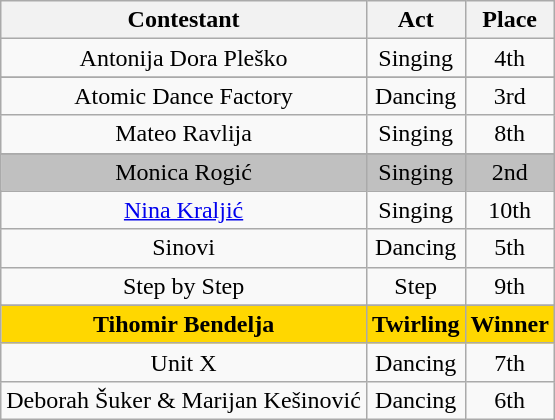<table class="wikitable sortable" style=text-align:center;>
<tr>
<th>Contestant</th>
<th>Act</th>
<th>Place</th>
</tr>
<tr>
<td>Antonija Dora Pleško</td>
<td>Singing</td>
<td>4th</td>
</tr>
<tr>
</tr>
<tr>
<td>Atomic Dance Factory</td>
<td>Dancing</td>
<td>3rd</td>
</tr>
<tr>
<td>Mateo Ravlija</td>
<td>Singing</td>
<td>8th</td>
</tr>
<tr>
</tr>
<tr bgcolor="silver">
<td>Monica Rogić</td>
<td>Singing</td>
<td>2nd</td>
</tr>
<tr>
<td><a href='#'>Nina Kraljić</a></td>
<td>Singing</td>
<td>10th</td>
</tr>
<tr>
<td>Sinovi</td>
<td>Dancing</td>
<td>5th</td>
</tr>
<tr>
<td>Step by Step</td>
<td>Step</td>
<td>9th</td>
</tr>
<tr>
</tr>
<tr bgcolor="gold">
<td><strong>Tihomir Bendelja</strong></td>
<td><strong>Twirling</strong></td>
<td><strong>Winner</strong></td>
</tr>
<tr>
<td>Unit X</td>
<td>Dancing</td>
<td>7th</td>
</tr>
<tr>
<td>Deborah Šuker & Marijan Kešinović</td>
<td>Dancing</td>
<td>6th</td>
</tr>
</table>
